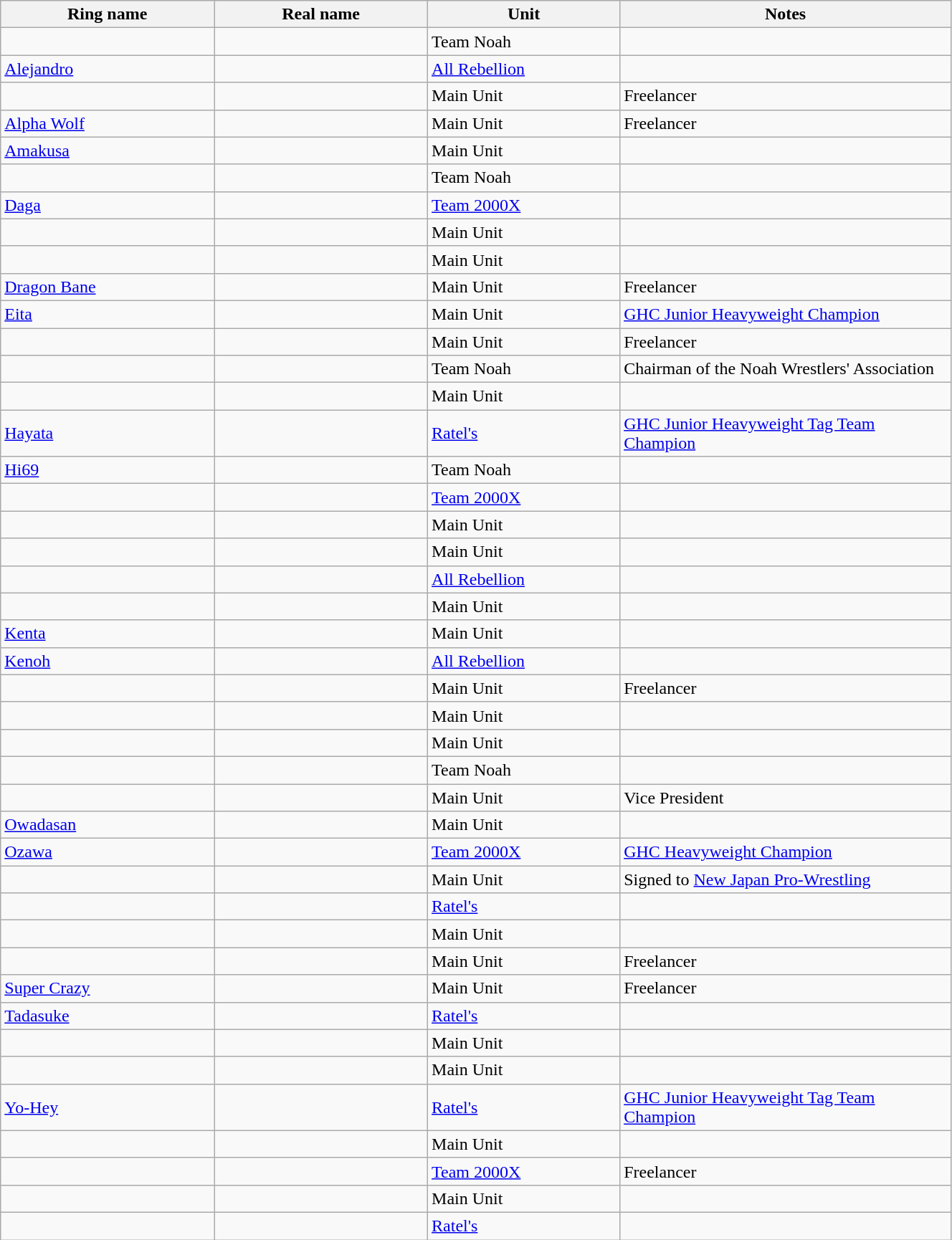<table class="wikitable sortable" width="70%">
<tr>
<th width="20%">Ring name</th>
<th width="20%">Real name</th>
<th width="18%">Unit</th>
<th width="31%">Notes</th>
</tr>
<tr>
<td></td>
<td></td>
<td>Team Noah</td>
<td></td>
</tr>
<tr>
<td><a href='#'>Alejandro</a></td>
<td></td>
<td><a href='#'>All Rebellion</a></td>
<td></td>
</tr>
<tr>
<td></td>
<td></td>
<td>Main Unit</td>
<td>Freelancer</td>
</tr>
<tr>
<td><a href='#'>Alpha Wolf</a></td>
<td></td>
<td>Main Unit</td>
<td>Freelancer</td>
</tr>
<tr>
<td><a href='#'>Amakusa</a></td>
<td></td>
<td>Main Unit</td>
<td></td>
</tr>
<tr>
<td></td>
<td></td>
<td>Team Noah</td>
<td></td>
</tr>
<tr>
<td><a href='#'>Daga</a></td>
<td></td>
<td><a href='#'>Team 2000X</a></td>
<td></td>
</tr>
<tr>
<td></td>
<td></td>
<td>Main Unit</td>
<td></td>
</tr>
<tr>
<td></td>
<td></td>
<td>Main Unit</td>
<td></td>
</tr>
<tr>
<td><a href='#'>Dragon Bane</a></td>
<td></td>
<td>Main Unit</td>
<td>Freelancer</td>
</tr>
<tr>
<td><a href='#'>Eita</a></td>
<td></td>
<td>Main Unit</td>
<td><a href='#'>GHC Junior Heavyweight Champion</a></td>
</tr>
<tr>
<td></td>
<td></td>
<td>Main Unit</td>
<td>Freelancer</td>
</tr>
<tr>
<td></td>
<td></td>
<td>Team Noah</td>
<td>Chairman of the Noah Wrestlers' Association</td>
</tr>
<tr>
<td></td>
<td></td>
<td>Main Unit</td>
<td></td>
</tr>
<tr>
<td><a href='#'>Hayata</a></td>
<td></td>
<td><a href='#'>Ratel's</a></td>
<td><a href='#'>GHC Junior Heavyweight Tag Team Champion</a></td>
</tr>
<tr>
<td><a href='#'>Hi69</a></td>
<td></td>
<td>Team Noah</td>
<td></td>
</tr>
<tr>
<td></td>
<td></td>
<td><a href='#'>Team 2000X</a></td>
<td></td>
</tr>
<tr>
<td></td>
<td></td>
<td>Main Unit</td>
<td></td>
</tr>
<tr>
<td></td>
<td></td>
<td>Main Unit</td>
<td></td>
</tr>
<tr>
<td></td>
<td></td>
<td><a href='#'>All Rebellion</a></td>
<td></td>
</tr>
<tr>
<td></td>
<td></td>
<td>Main Unit</td>
<td></td>
</tr>
<tr>
<td><a href='#'>Kenta</a></td>
<td></td>
<td>Main Unit</td>
<td></td>
</tr>
<tr>
<td><a href='#'>Kenoh</a></td>
<td></td>
<td><a href='#'>All Rebellion</a></td>
<td></td>
</tr>
<tr>
<td></td>
<td></td>
<td>Main Unit</td>
<td>Freelancer</td>
</tr>
<tr>
<td></td>
<td></td>
<td>Main Unit</td>
<td></td>
</tr>
<tr>
<td></td>
<td></td>
<td>Main Unit</td>
<td></td>
</tr>
<tr>
<td></td>
<td></td>
<td>Team Noah</td>
<td></td>
</tr>
<tr>
<td></td>
<td></td>
<td>Main Unit</td>
<td>Vice President</td>
</tr>
<tr>
<td><a href='#'>Owadasan</a></td>
<td></td>
<td>Main Unit</td>
</tr>
<tr>
<td><a href='#'>Ozawa</a></td>
<td></td>
<td><a href='#'>Team 2000X</a></td>
<td><a href='#'>GHC Heavyweight Champion</a></td>
</tr>
<tr>
<td></td>
<td></td>
<td>Main Unit</td>
<td>Signed to <a href='#'>New Japan Pro-Wrestling</a></td>
</tr>
<tr>
<td></td>
<td></td>
<td><a href='#'>Ratel's</a></td>
</tr>
<tr>
<td></td>
<td></td>
<td>Main Unit</td>
<td></td>
</tr>
<tr>
<td></td>
<td></td>
<td>Main Unit</td>
<td>Freelancer</td>
</tr>
<tr>
<td><a href='#'>Super Crazy</a></td>
<td></td>
<td>Main Unit</td>
<td>Freelancer</td>
</tr>
<tr>
<td><a href='#'>Tadasuke</a></td>
<td></td>
<td><a href='#'>Ratel's</a></td>
<td></td>
</tr>
<tr>
<td></td>
<td></td>
<td>Main Unit</td>
<td></td>
</tr>
<tr>
<td></td>
<td></td>
<td>Main Unit</td>
<td></td>
</tr>
<tr>
<td><a href='#'>Yo-Hey</a></td>
<td></td>
<td><a href='#'>Ratel's</a></td>
<td><a href='#'>GHC Junior Heavyweight Tag Team Champion</a></td>
</tr>
<tr>
<td></td>
<td></td>
<td>Main Unit</td>
<td></td>
</tr>
<tr>
<td></td>
<td></td>
<td><a href='#'>Team 2000X</a></td>
<td>Freelancer</td>
</tr>
<tr>
<td></td>
<td></td>
<td>Main Unit</td>
<td></td>
</tr>
<tr>
<td></td>
<td></td>
<td><a href='#'>Ratel's</a></td>
<td></td>
</tr>
</table>
